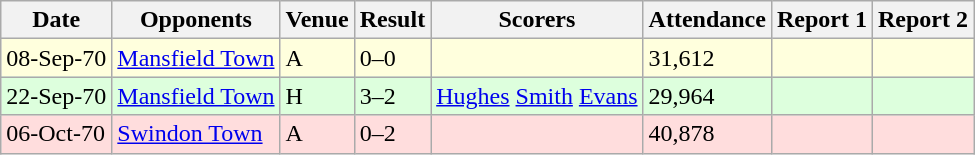<table class=wikitable>
<tr>
<th>Date</th>
<th>Opponents</th>
<th>Venue</th>
<th>Result</th>
<th>Scorers</th>
<th>Attendance</th>
<th>Report 1</th>
<th>Report 2</th>
</tr>
<tr bgcolor="#ffffdd">
<td>08-Sep-70</td>
<td><a href='#'>Mansfield Town</a></td>
<td>A</td>
<td>0–0</td>
<td></td>
<td>31,612</td>
<td></td>
<td></td>
</tr>
<tr bgcolor="#ddffdd">
<td>22-Sep-70</td>
<td><a href='#'>Mansfield Town</a></td>
<td>H</td>
<td>3–2</td>
<td><a href='#'>Hughes</a>  <a href='#'>Smith</a>  <a href='#'>Evans</a> </td>
<td>29,964</td>
<td></td>
<td></td>
</tr>
<tr bgcolor="#ffdddd">
<td>06-Oct-70</td>
<td><a href='#'>Swindon Town</a></td>
<td>A</td>
<td>0–2</td>
<td></td>
<td>40,878</td>
<td></td>
<td></td>
</tr>
</table>
